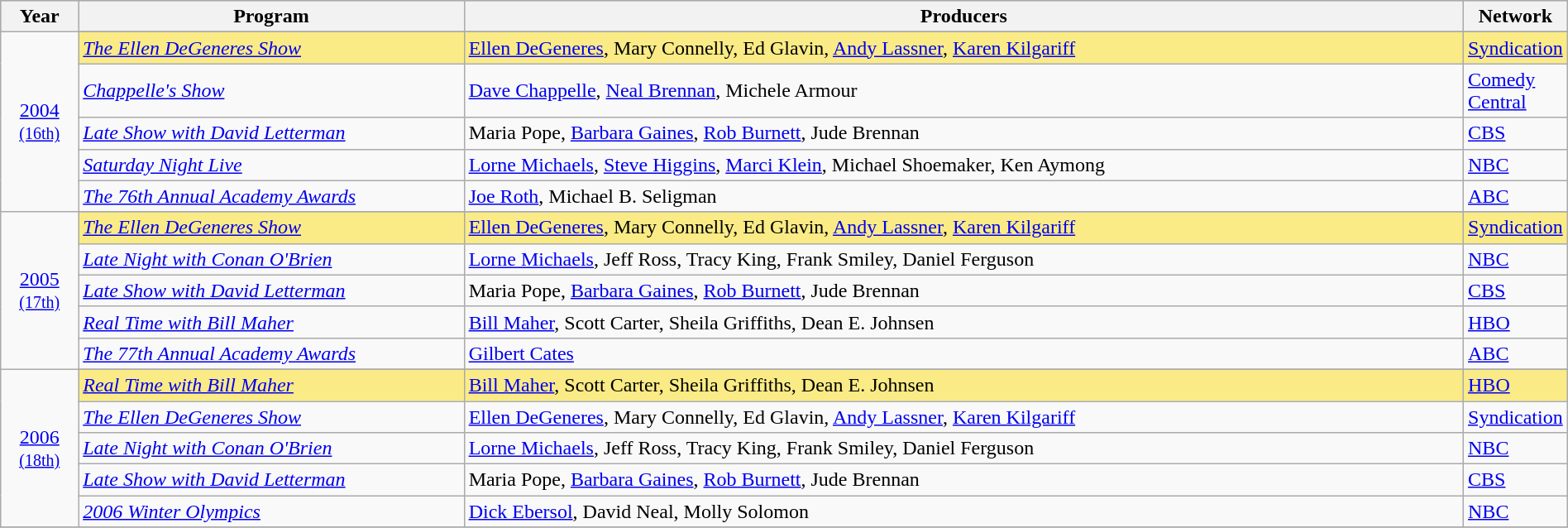<table class="wikitable" style="width:100%">
<tr bgcolor="#bebebe">
<th width="5%">Year</th>
<th width="25%">Program</th>
<th width="65%">Producers</th>
<th width="5%">Network</th>
</tr>
<tr>
<td rowspan=6 style="text-align:center"><a href='#'>2004</a><br><small><a href='#'>(16th)</a></small><br></td>
</tr>
<tr style="background:#FAEB86">
<td><em><a href='#'>The Ellen DeGeneres Show</a></em></td>
<td><a href='#'>Ellen DeGeneres</a>, Mary Connelly, Ed Glavin, <a href='#'>Andy Lassner</a>, <a href='#'>Karen Kilgariff</a></td>
<td><a href='#'>Syndication</a></td>
</tr>
<tr>
<td><em><a href='#'>Chappelle's Show</a></em></td>
<td><a href='#'>Dave Chappelle</a>, <a href='#'>Neal Brennan</a>, Michele Armour</td>
<td><a href='#'>Comedy Central</a></td>
</tr>
<tr>
<td><em><a href='#'>Late Show with David Letterman</a></em></td>
<td>Maria Pope, <a href='#'>Barbara Gaines</a>, <a href='#'>Rob Burnett</a>, Jude Brennan</td>
<td><a href='#'>CBS</a></td>
</tr>
<tr>
<td><em><a href='#'>Saturday Night Live</a></em></td>
<td><a href='#'>Lorne Michaels</a>, <a href='#'>Steve Higgins</a>, <a href='#'>Marci Klein</a>, Michael Shoemaker, Ken Aymong</td>
<td><a href='#'>NBC</a></td>
</tr>
<tr>
<td><em><a href='#'>The 76th Annual Academy Awards</a></em></td>
<td><a href='#'>Joe Roth</a>, Michael B. Seligman</td>
<td><a href='#'>ABC</a></td>
</tr>
<tr>
<td rowspan=6 style="text-align:center"><a href='#'>2005</a><br><small><a href='#'>(17th)</a></small><br></td>
</tr>
<tr style="background:#FAEB86">
<td><em><a href='#'>The Ellen DeGeneres Show</a></em></td>
<td><a href='#'>Ellen DeGeneres</a>, Mary Connelly, Ed Glavin, <a href='#'>Andy Lassner</a>, <a href='#'>Karen Kilgariff</a></td>
<td><a href='#'>Syndication</a></td>
</tr>
<tr>
<td><em><a href='#'>Late Night with Conan O'Brien</a></em></td>
<td><a href='#'>Lorne Michaels</a>, Jeff Ross, Tracy King, Frank Smiley, Daniel Ferguson</td>
<td><a href='#'>NBC</a></td>
</tr>
<tr>
<td><em><a href='#'>Late Show with David Letterman</a></em></td>
<td>Maria Pope, <a href='#'>Barbara Gaines</a>, <a href='#'>Rob Burnett</a>, Jude Brennan</td>
<td><a href='#'>CBS</a></td>
</tr>
<tr>
<td><em><a href='#'>Real Time with Bill Maher</a></em></td>
<td><a href='#'>Bill Maher</a>, Scott Carter, Sheila Griffiths, Dean E. Johnsen</td>
<td><a href='#'>HBO</a></td>
</tr>
<tr>
<td><em><a href='#'>The 77th Annual Academy Awards</a></em></td>
<td><a href='#'>Gilbert Cates</a></td>
<td><a href='#'>ABC</a></td>
</tr>
<tr>
<td rowspan=6 style="text-align:center"><a href='#'>2006</a><br><small><a href='#'>(18th)</a></small><br></td>
</tr>
<tr style="background:#FAEB86">
<td><em><a href='#'>Real Time with Bill Maher</a></em></td>
<td><a href='#'>Bill Maher</a>, Scott Carter, Sheila Griffiths, Dean E. Johnsen</td>
<td><a href='#'>HBO</a></td>
</tr>
<tr>
<td><em><a href='#'>The Ellen DeGeneres Show</a></em></td>
<td><a href='#'>Ellen DeGeneres</a>, Mary Connelly, Ed Glavin, <a href='#'>Andy Lassner</a>, <a href='#'>Karen Kilgariff</a></td>
<td><a href='#'>Syndication</a></td>
</tr>
<tr>
<td><em><a href='#'>Late Night with Conan O'Brien</a></em></td>
<td><a href='#'>Lorne Michaels</a>, Jeff Ross, Tracy King, Frank Smiley, Daniel Ferguson</td>
<td><a href='#'>NBC</a></td>
</tr>
<tr>
<td><em><a href='#'>Late Show with David Letterman</a></em></td>
<td>Maria Pope, <a href='#'>Barbara Gaines</a>, <a href='#'>Rob Burnett</a>, Jude Brennan</td>
<td><a href='#'>CBS</a></td>
</tr>
<tr>
<td><em><a href='#'>2006 Winter Olympics</a></em></td>
<td><a href='#'>Dick Ebersol</a>, David Neal, Molly Solomon</td>
<td><a href='#'>NBC</a></td>
</tr>
<tr>
</tr>
</table>
